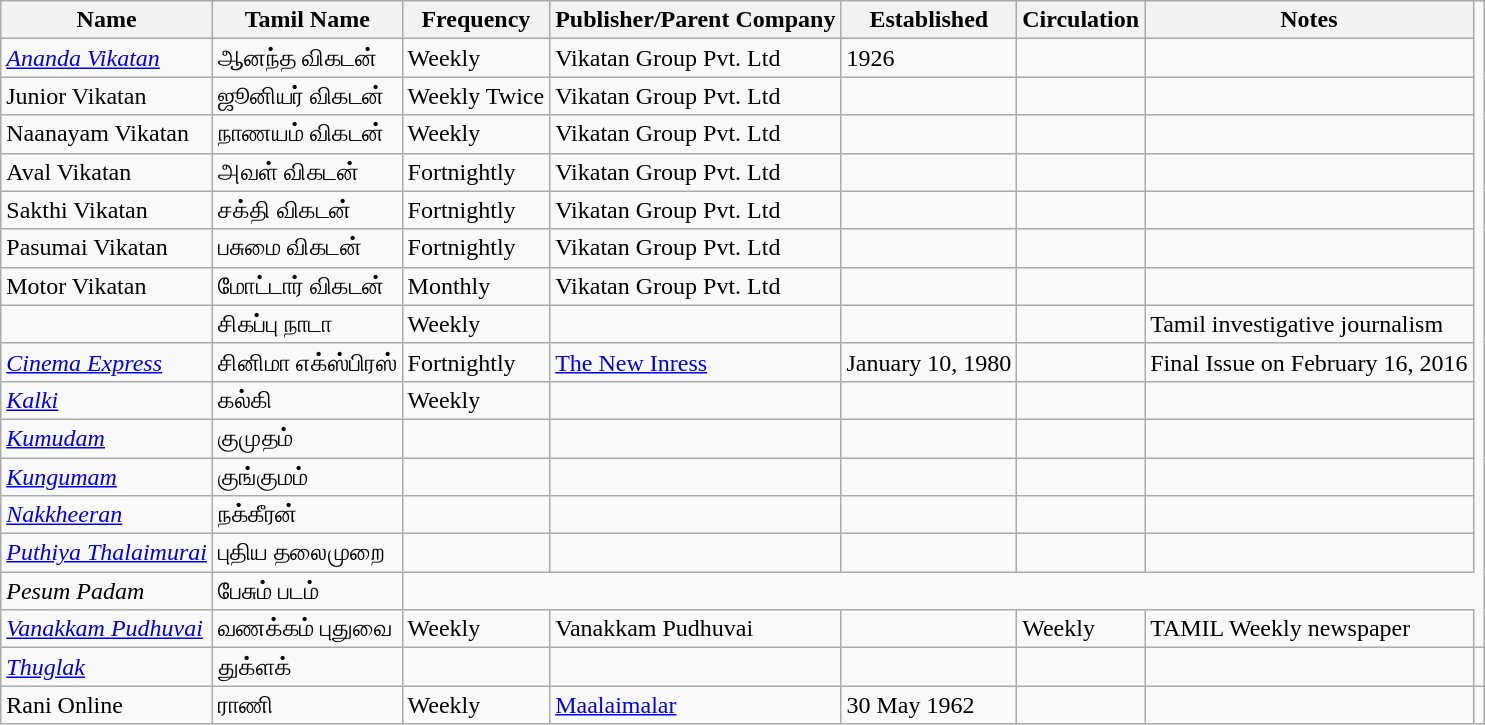<table class="wikitable sortable">
<tr>
<th>Name</th>
<th>Tamil Name</th>
<th>Frequency</th>
<th>Publisher/Parent Company</th>
<th>Established<br></th>
<th>Circulation</th>
<th>Notes</th>
</tr>
<tr>
<td><em><a href='#'>Ananda Vikatan</a></em></td>
<td>ஆனந்த விகடன்</td>
<td>Weekly</td>
<td>Vikatan Group Pvt. Ltd</td>
<td>1926</td>
<td></td>
<td></td>
</tr>
<tr>
<td>Junior Vikatan</td>
<td>ஜூனியர் விகடன்</td>
<td>Weekly Twice</td>
<td>Vikatan Group Pvt. Ltd</td>
<td></td>
<td></td>
<td></td>
</tr>
<tr>
<td>Naanayam Vikatan</td>
<td>நாணயம் விகடன்</td>
<td>Weekly</td>
<td>Vikatan Group Pvt. Ltd</td>
<td></td>
<td></td>
<td></td>
</tr>
<tr>
<td>Aval Vikatan</td>
<td>அவள் விகடன்</td>
<td>Fortnightly</td>
<td>Vikatan Group Pvt. Ltd</td>
<td></td>
<td></td>
<td></td>
</tr>
<tr>
<td>Sakthi Vikatan</td>
<td>சக்தி விகடன்</td>
<td>Fortnightly</td>
<td>Vikatan Group Pvt. Ltd</td>
<td></td>
<td></td>
<td></td>
</tr>
<tr>
<td>Pasumai Vikatan</td>
<td>பசுமை விகடன்</td>
<td>Fortnightly</td>
<td>Vikatan Group Pvt. Ltd</td>
<td></td>
<td></td>
<td></td>
</tr>
<tr>
<td>Motor Vikatan</td>
<td>மோட்டார் விகடன்</td>
<td>Monthly</td>
<td>Vikatan Group Pvt. Ltd</td>
<td></td>
<td></td>
<td></td>
</tr>
<tr>
<td></td>
<td>சிகப்பு நாடா</td>
<td>Weekly</td>
<td></td>
<td></td>
<td></td>
<td>Tamil investigative journalism</td>
</tr>
<tr>
<td><em><a href='#'>Cinema Express</a></em></td>
<td>சினிமா எக்ஸ்பிரஸ்</td>
<td>Fortnightly</td>
<td><a href='#'>The New Inress</a></td>
<td>January 10, 1980</td>
<td></td>
<td>Final Issue on February 16, 2016</td>
</tr>
<tr>
<td><a href='#'><em>Kalki</em></a></td>
<td>கல்கி</td>
<td>Weekly</td>
<td></td>
<td></td>
<td></td>
<td></td>
</tr>
<tr>
<td><em><a href='#'>Kumudam</a></em></td>
<td>குமுதம்</td>
<td></td>
<td></td>
<td></td>
<td></td>
<td></td>
</tr>
<tr>
<td><a href='#'><em>Kungumam</em></a></td>
<td>குங்குமம்</td>
<td></td>
<td></td>
<td></td>
<td></td>
<td></td>
</tr>
<tr>
<td><em><a href='#'>Nakkheeran</a></em></td>
<td>நக்கீரன்</td>
<td></td>
<td></td>
<td></td>
<td></td>
<td></td>
</tr>
<tr>
<td><em><a href='#'>Puthiya Thalaimurai</a></em></td>
<td>புதிய தலைமுறை</td>
<td></td>
<td></td>
<td></td>
<td></td>
<td></td>
</tr>
<tr>
<td><em>Pesum Padam</em></td>
<td>பேசும் படம்</td>
</tr>
<tr>
<td><em><a href='#'>Vanakkam Pudhuvai</a></em></td>
<td>வணக்கம் புதுவை</td>
<td>Weekly</td>
<td>Vanakkam Pudhuvai</td>
<td></td>
<td>Weekly</td>
<td>TAMIL Weekly newspaper</td>
</tr>
<tr>
<td><em><a href='#'>Thuglak</a></em></td>
<td>துக்ளக்</td>
<td></td>
<td></td>
<td></td>
<td></td>
<td></td>
<td></td>
</tr>
<tr>
<td>Rani Online</td>
<td>ராணி</td>
<td>Weekly</td>
<td><a href='#'>Maalaimalar</a></td>
<td>30 May 1962</td>
<td></td>
<td></td>
</tr>
</table>
